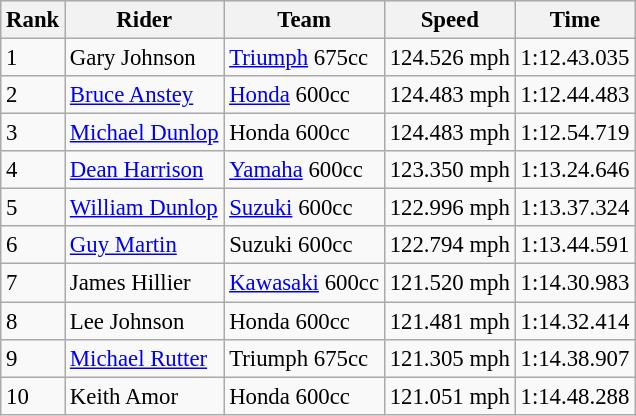<table class="wikitable" style="font-size: 95%;">
<tr style="background:#efefef;">
<th>Rank</th>
<th>Rider</th>
<th>Team</th>
<th>Speed</th>
<th>Time</th>
</tr>
<tr>
<td>1</td>
<td> Gary Johnson</td>
<td><a href='#'>Triumph</a> 675cc</td>
<td>124.526 mph</td>
<td>1:12.43.035</td>
</tr>
<tr>
<td>2</td>
<td> <a href='#'>Bruce Anstey</a></td>
<td><a href='#'>Honda</a> 600cc</td>
<td>124.483 mph</td>
<td>1:12.44.483</td>
</tr>
<tr>
<td>3</td>
<td> <a href='#'>Michael Dunlop</a></td>
<td>Honda 600cc</td>
<td>124.483 mph</td>
<td>1:12.54.719</td>
</tr>
<tr>
<td>4</td>
<td> <a href='#'>Dean Harrison</a></td>
<td><a href='#'>Yamaha</a> 600cc</td>
<td>123.350 mph</td>
<td>1:13.24.646</td>
</tr>
<tr>
<td>5</td>
<td> <a href='#'>William Dunlop</a></td>
<td><a href='#'>Suzuki</a> 600cc</td>
<td>122.996 mph</td>
<td>1:13.37.324</td>
</tr>
<tr>
<td>6</td>
<td> <a href='#'>Guy Martin</a></td>
<td>Suzuki 600cc</td>
<td>122.794 mph</td>
<td>1:13.44.591</td>
</tr>
<tr>
<td>7</td>
<td> James Hillier</td>
<td><a href='#'>Kawasaki</a> 600cc</td>
<td>121.520 mph</td>
<td>1:14.30.983</td>
</tr>
<tr>
<td>8</td>
<td> Lee Johnson</td>
<td>Honda 600cc</td>
<td>121.481 mph</td>
<td>1:14.32.414</td>
</tr>
<tr>
<td>9</td>
<td> <a href='#'>Michael Rutter</a></td>
<td>Triumph 675cc</td>
<td>121.305 mph</td>
<td>1:14.38.907</td>
</tr>
<tr>
<td>10</td>
<td> Keith Amor</td>
<td>Honda 600cc</td>
<td>121.051 mph</td>
<td>1:14.48.288</td>
</tr>
</table>
